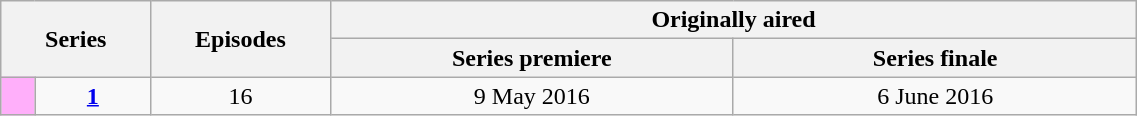<table class="wikitable"  style="width: 60%; text-align:center;">
<tr>
<th colspan=2 rowspan=2 style="width: 5%;">Series</th>
<th rowspan=2 style="width: 5%;">Episodes</th>
<th colspan=2>Originally aired</th>
</tr>
<tr>
<th style="width: 15%;">Series premiere</th>
<th style="width: 15%;">Series finale</th>
</tr>
<tr>
<td style="width:12px; background:#FFAFFA; width:1%;"></td>
<td><strong><a href='#'>1</a></strong></td>
<td>16</td>
<td>9 May 2016</td>
<td>6 June 2016</td>
</tr>
</table>
